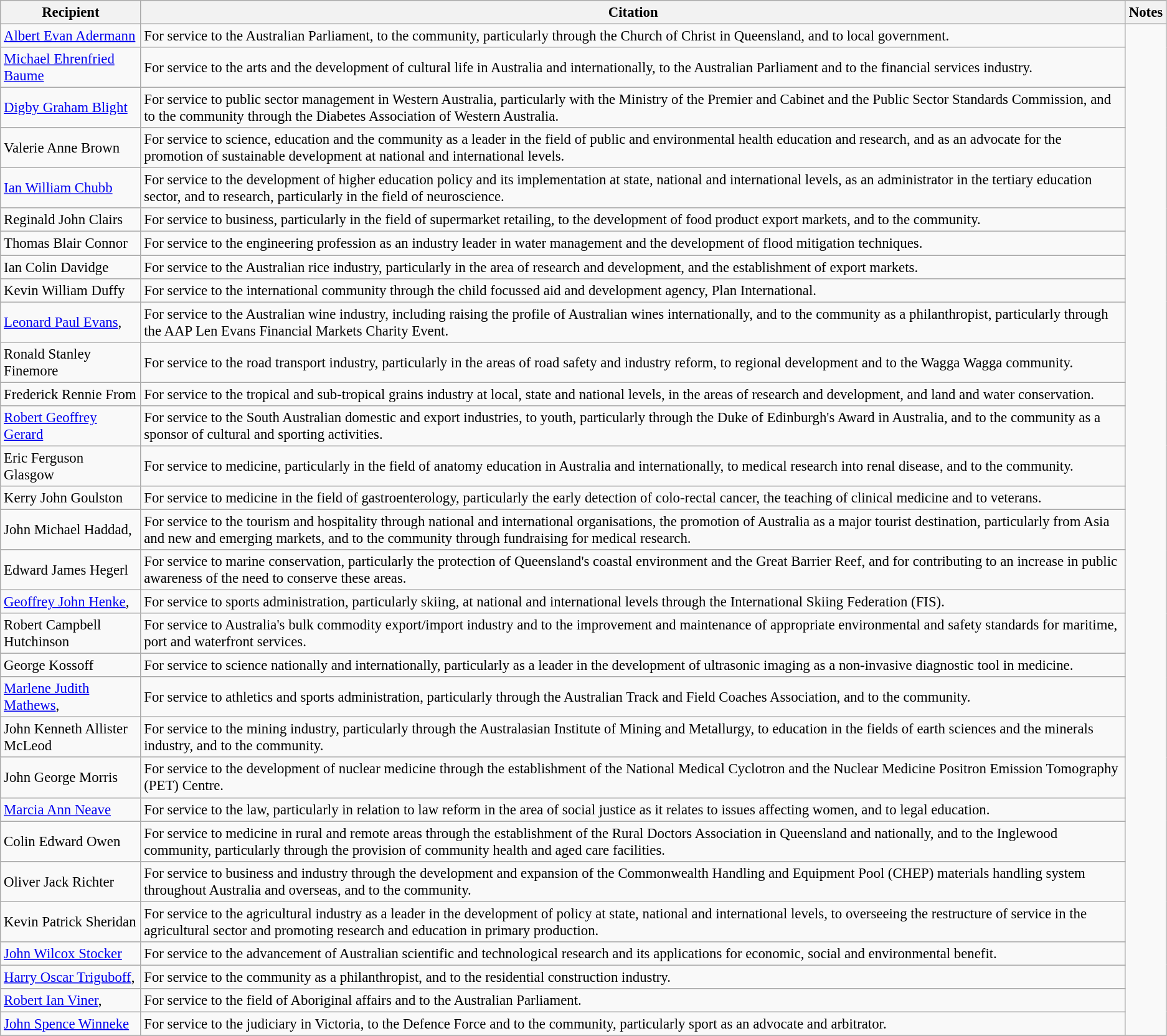<table class="wikitable" style="font-size:95%;">
<tr>
<th>Recipient</th>
<th>Citation</th>
<th>Notes</th>
</tr>
<tr>
<td> <a href='#'>Albert Evan Adermann</a></td>
<td>For service to the Australian Parliament, to the community, particularly through the Church of Christ in Queensland, and to local government.</td>
<td rowspan=31></td>
</tr>
<tr>
<td><a href='#'>Michael Ehrenfried Baume</a></td>
<td>For service to the arts and the development of cultural life in Australia and internationally, to the Australian Parliament and to the financial services industry.</td>
</tr>
<tr>
<td><a href='#'>Digby Graham Blight</a></td>
<td>For service to public sector management in Western Australia, particularly with the Ministry of the Premier and Cabinet and the Public Sector Standards Commission, and to the community through the Diabetes Association of Western Australia.</td>
</tr>
<tr>
<td> Valerie Anne Brown</td>
<td>For service to science, education and the community as a leader in the field of public and environmental health education and research, and as an advocate for the promotion of sustainable development at national and international levels.</td>
</tr>
<tr>
<td> <a href='#'>Ian William Chubb</a></td>
<td>For service to the development of higher education policy and its implementation at state, national and international levels, as an administrator in the tertiary education sector, and to research, particularly in the field of neuroscience.</td>
</tr>
<tr>
<td>Reginald John Clairs</td>
<td>For service to business, particularly in the field of supermarket retailing, to the development of food product export markets, and to the community.</td>
</tr>
<tr>
<td> Thomas Blair Connor</td>
<td>For service to the engineering profession as an industry leader in water management and the development of flood mitigation techniques.</td>
</tr>
<tr>
<td>Ian Colin Davidge</td>
<td>For service to the Australian rice industry, particularly in the area of research and development, and the establishment of export markets.</td>
</tr>
<tr>
<td>Kevin William Duffy</td>
<td>For service to the international community through the child focussed aid and development agency, Plan International.</td>
</tr>
<tr>
<td><a href='#'>Leonard Paul Evans</a>, </td>
<td>For service to the Australian wine industry, including raising the profile of Australian wines internationally, and to the community as a philanthropist, particularly through the AAP Len Evans Financial Markets Charity Event.</td>
</tr>
<tr>
<td>Ronald Stanley Finemore</td>
<td>For service to the road transport industry, particularly in the areas of road safety and industry reform, to regional development and to the Wagga Wagga community.</td>
</tr>
<tr>
<td>Frederick Rennie From</td>
<td>For service to the tropical and sub-tropical grains industry at local, state and national levels, in the areas of research and development, and land and water conservation.</td>
</tr>
<tr>
<td><a href='#'>Robert Geoffrey Gerard</a></td>
<td>For service to the South Australian domestic and export industries, to youth, particularly through the Duke of Edinburgh's Award in Australia, and to the community as a sponsor of cultural and sporting activities.</td>
</tr>
<tr>
<td> Eric Ferguson Glasgow</td>
<td>For service to medicine, particularly in the field of anatomy education in Australia and internationally, to medical research into renal disease, and to the community.</td>
</tr>
<tr>
<td> Kerry John Goulston</td>
<td>For service to medicine in the field of gastroenterology, particularly the early detection of colo-rectal cancer, the teaching of clinical medicine and to veterans.</td>
</tr>
<tr>
<td>John Michael Haddad, </td>
<td>For service to the tourism and hospitality through national and international organisations, the promotion of Australia as a major tourist destination, particularly from Asia and new and emerging markets, and to the community through fundraising for medical research.</td>
</tr>
<tr>
<td>Edward James Hegerl</td>
<td>For service to marine conservation, particularly the protection of Queensland's coastal environment and the Great Barrier Reef, and for contributing to an increase in public awareness of the need to conserve these areas.</td>
</tr>
<tr>
<td><a href='#'>Geoffrey John Henke</a>, </td>
<td>For service to sports administration, particularly skiing, at national and international levels through the International Skiing Federation (FIS).</td>
</tr>
<tr>
<td>Robert Campbell Hutchinson</td>
<td>For service to Australia's bulk commodity export/import industry and to the improvement and maintenance of appropriate environmental and safety standards for maritime, port and waterfront services.</td>
</tr>
<tr>
<td> George Kossoff</td>
<td>For service to science nationally and internationally, particularly as a leader in the development of ultrasonic imaging as a non-invasive diagnostic tool in medicine.</td>
</tr>
<tr>
<td><a href='#'>Marlene Judith Mathews</a>, </td>
<td>For service to athletics and sports administration, particularly through the Australian Track and Field Coaches Association, and to the community.</td>
</tr>
<tr>
<td>John Kenneth Allister McLeod</td>
<td>For service to the mining industry, particularly through the Australasian Institute of Mining and Metallurgy, to education in the fields of earth sciences and the minerals industry, and to the community.</td>
</tr>
<tr>
<td> John George Morris</td>
<td>For service to the development of nuclear medicine through the establishment of the National Medical Cyclotron and the Nuclear Medicine Positron Emission Tomography (PET) Centre.</td>
</tr>
<tr>
<td> <a href='#'>Marcia Ann Neave</a></td>
<td>For service to the law, particularly in relation to law reform in the area of social justice as it relates to issues affecting women, and to legal education.</td>
</tr>
<tr>
<td> Colin Edward Owen</td>
<td>For service to medicine in rural and remote areas through the establishment of the Rural Doctors Association in Queensland and nationally, and to the Inglewood community, particularly through the provision of community health and aged care facilities.</td>
</tr>
<tr>
<td>Oliver Jack Richter</td>
<td>For service to business and industry through the development and expansion of the Commonwealth Handling and Equipment Pool (CHEP) materials handling system throughout Australia and overseas, and to the community.</td>
</tr>
<tr>
<td> Kevin Patrick Sheridan</td>
<td>For service to the agricultural industry as a leader in the development of policy at state, national and international levels, to overseeing the restructure of service in the agricultural sector and promoting research and education in primary production.</td>
</tr>
<tr>
<td> <a href='#'>John Wilcox Stocker</a></td>
<td>For service to the advancement of Australian scientific and technological research and its applications for economic, social and environmental benefit.</td>
</tr>
<tr>
<td><a href='#'>Harry Oscar Triguboff</a>, </td>
<td>For service to the community as a philanthropist, and to the residential construction industry.</td>
</tr>
<tr>
<td> <a href='#'>Robert Ian Viner</a>, </td>
<td>For service to the field of Aboriginal affairs and to the Australian Parliament.</td>
</tr>
<tr>
<td> <a href='#'>John Spence Winneke</a></td>
<td>For service to the judiciary in Victoria, to the Defence Force and to the community, particularly sport as an advocate and arbitrator.</td>
</tr>
<tr>
</tr>
</table>
